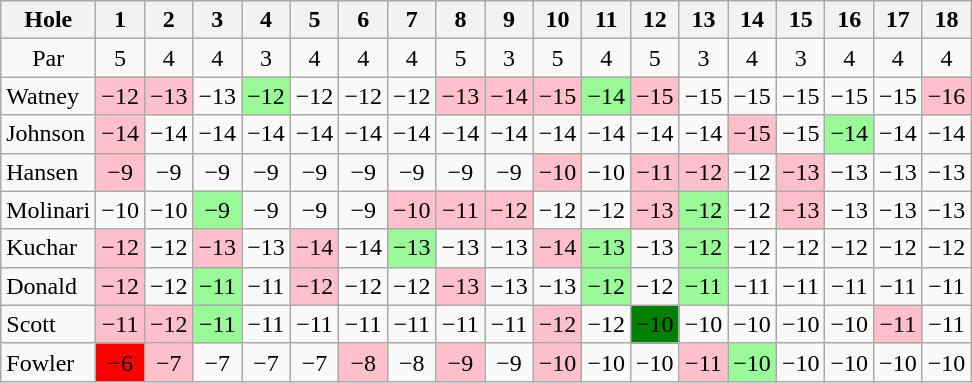<table class="wikitable" style="text-align:center">
<tr>
<th>Hole</th>
<th>1</th>
<th>2</th>
<th>3</th>
<th>4</th>
<th>5</th>
<th>6</th>
<th>7</th>
<th>8</th>
<th>9</th>
<th>10</th>
<th>11</th>
<th>12</th>
<th>13</th>
<th>14</th>
<th>15</th>
<th>16</th>
<th>17</th>
<th>18</th>
</tr>
<tr>
<td>Par</td>
<td>5</td>
<td>4</td>
<td>4</td>
<td>3</td>
<td>4</td>
<td>4</td>
<td>4</td>
<td>5</td>
<td>3</td>
<td>5</td>
<td>4</td>
<td>5</td>
<td>3</td>
<td>4</td>
<td>3</td>
<td>4</td>
<td>4</td>
<td>4</td>
</tr>
<tr>
<td align=left> Watney</td>
<td style="background: Pink;">−12</td>
<td style="background: Pink;">−13</td>
<td>−13</td>
<td style="background: PaleGreen;">−12</td>
<td>−12</td>
<td>−12</td>
<td>−12</td>
<td style="background: Pink;">−13</td>
<td style="background: Pink;">−14</td>
<td style="background: Pink;">−15</td>
<td style="background: PaleGreen;">−14</td>
<td style="background: Pink;">−15</td>
<td>−15</td>
<td>−15</td>
<td>−15</td>
<td>−15</td>
<td>−15</td>
<td style="background: Pink;">−16</td>
</tr>
<tr>
<td align=left> Johnson</td>
<td style="background: Pink;">−14</td>
<td>−14</td>
<td>−14</td>
<td>−14</td>
<td>−14</td>
<td>−14</td>
<td>−14</td>
<td>−14</td>
<td>−14</td>
<td>−14</td>
<td>−14</td>
<td>−14</td>
<td>−14</td>
<td style="background: Pink;">−15</td>
<td>−15</td>
<td style="background: PaleGreen;">−14</td>
<td>−14</td>
<td>−14</td>
</tr>
<tr>
<td align=left> Hansen</td>
<td style="background: Pink;">−9</td>
<td>−9</td>
<td>−9</td>
<td>−9</td>
<td>−9</td>
<td>−9</td>
<td>−9</td>
<td>−9</td>
<td>−9</td>
<td style="background: Pink;">−10</td>
<td>−10</td>
<td style="background: Pink;">−11</td>
<td style="background: Pink;">−12</td>
<td>−12</td>
<td style="background: Pink;">−13</td>
<td>−13</td>
<td>−13</td>
<td>−13</td>
</tr>
<tr>
<td align=left> Molinari</td>
<td>−10</td>
<td>−10</td>
<td style="background: PaleGreen;">−9</td>
<td>−9</td>
<td>−9</td>
<td>−9</td>
<td style="background: Pink;">−10</td>
<td style="background: Pink;">−11</td>
<td style="background: Pink;">−12</td>
<td>−12</td>
<td>−12</td>
<td style="background: Pink;">−13</td>
<td style="background: PaleGreen;">−12</td>
<td>−12</td>
<td style="background: Pink;">−13</td>
<td>−13</td>
<td>−13</td>
<td>−13</td>
</tr>
<tr>
<td align=left> Kuchar</td>
<td style="background: Pink;">−12</td>
<td>−12</td>
<td style="background: Pink;">−13</td>
<td>−13</td>
<td style="background: Pink;">−14</td>
<td>−14</td>
<td style="background: PaleGreen;">−13</td>
<td>−13</td>
<td>−13</td>
<td style="background: Pink;">−14</td>
<td style="background: PaleGreen;">−13</td>
<td>−13</td>
<td style="background: PaleGreen;">−12</td>
<td>−12</td>
<td>−12</td>
<td>−12</td>
<td>−12</td>
<td>−12</td>
</tr>
<tr>
<td align=left> Donald</td>
<td style="background: Pink;">−12</td>
<td>−12</td>
<td style="background: PaleGreen;">−11</td>
<td>−11</td>
<td style="background: Pink;">−12</td>
<td>−12</td>
<td>−12</td>
<td style="background: Pink;">−13</td>
<td>−13</td>
<td>−13</td>
<td style="background: PaleGreen;">−12</td>
<td>−12</td>
<td style="background: PaleGreen;">−11</td>
<td>−11</td>
<td>−11</td>
<td>−11</td>
<td>−11</td>
<td>−11</td>
</tr>
<tr>
<td align=left> Scott</td>
<td style="background: Pink;">−11</td>
<td style="background: Pink;">−12</td>
<td style="background: PaleGreen;">−11</td>
<td>−11</td>
<td>−11</td>
<td>−11</td>
<td>−11</td>
<td>−11</td>
<td>−11</td>
<td style="background: Pink;">−12</td>
<td>−12</td>
<td style="background: Green;">−10</td>
<td>−10</td>
<td>−10</td>
<td>−10</td>
<td>−10</td>
<td style="background: Pink;">−11</td>
<td>−11</td>
</tr>
<tr>
<td align=left> Fowler</td>
<td style="background: Red;">−6</td>
<td style="background: Pink;">−7</td>
<td>−7</td>
<td>−7</td>
<td>−7</td>
<td style="background: Pink;">−8</td>
<td>−8</td>
<td style="background: Pink;">−9</td>
<td>−9</td>
<td style="background: Pink;">−10</td>
<td>−10</td>
<td>−10</td>
<td style="background: Pink;">−11</td>
<td style="background: PaleGreen;">−10</td>
<td>−10</td>
<td>−10</td>
<td>−10</td>
<td>−10</td>
</tr>
</table>
